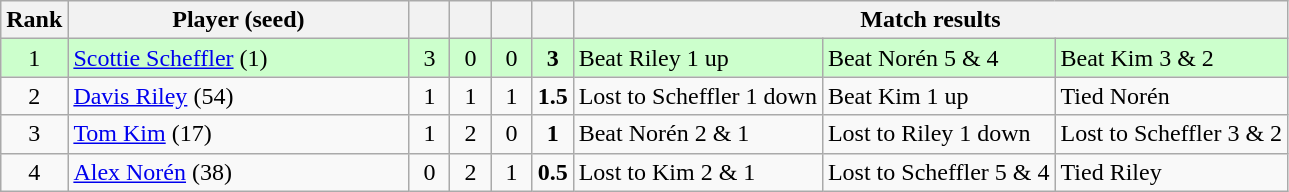<table class="wikitable" style="text-align:center">
<tr>
<th width="20">Rank</th>
<th width="220">Player (seed)</th>
<th width="20"></th>
<th width="20"></th>
<th width="20"></th>
<th width="20"></th>
<th colspan=3>Match results</th>
</tr>
<tr style="background:#cfc">
<td>1</td>
<td align=left> <a href='#'>Scottie Scheffler</a> (1)</td>
<td>3</td>
<td>0</td>
<td>0</td>
<td><strong>3</strong></td>
<td align=left>Beat Riley 1 up</td>
<td align=left>Beat Norén 5 & 4</td>
<td align=left>Beat Kim 3 & 2</td>
</tr>
<tr>
<td>2</td>
<td align=left> <a href='#'>Davis Riley</a> (54)</td>
<td>1</td>
<td>1</td>
<td>1</td>
<td><strong>1.5</strong></td>
<td align=left>Lost to Scheffler 1 down</td>
<td align=left>Beat Kim 1 up</td>
<td align=left>Tied Norén</td>
</tr>
<tr>
<td>3</td>
<td align=left> <a href='#'>Tom Kim</a> (17)</td>
<td>1</td>
<td>2</td>
<td>0</td>
<td><strong>1</strong></td>
<td align=left>Beat Norén 2 & 1</td>
<td align=left>Lost to Riley 1 down</td>
<td align=left>Lost to Scheffler 3 & 2</td>
</tr>
<tr>
<td>4</td>
<td align=left> <a href='#'>Alex Norén</a> (38)</td>
<td>0</td>
<td>2</td>
<td>1</td>
<td><strong>0.5</strong></td>
<td align=left>Lost to Kim 2 & 1</td>
<td align=left>Lost to Scheffler 5 & 4</td>
<td align=left>Tied Riley</td>
</tr>
</table>
